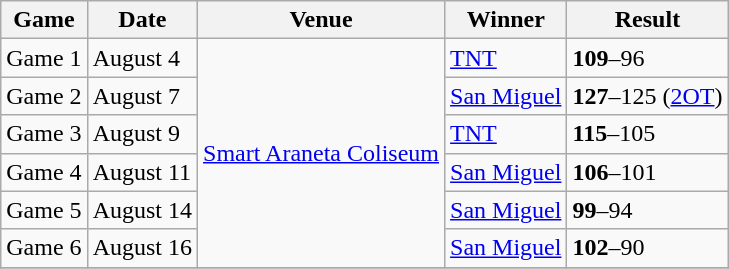<table class="wikitable">
<tr>
<th>Game</th>
<th>Date</th>
<th>Venue</th>
<th>Winner</th>
<th>Result</th>
</tr>
<tr>
<td>Game 1</td>
<td>August 4</td>
<td rowspan=6><a href='#'>Smart Araneta Coliseum</a></td>
<td><a href='#'>TNT</a></td>
<td><strong>109</strong>–96</td>
</tr>
<tr>
<td>Game 2</td>
<td>August 7</td>
<td><a href='#'>San Miguel</a></td>
<td><strong>127</strong>–125 (<a href='#'>2OT</a>)</td>
</tr>
<tr>
<td>Game 3</td>
<td>August 9</td>
<td><a href='#'>TNT</a></td>
<td><strong>115</strong>–105</td>
</tr>
<tr>
<td>Game 4</td>
<td>August 11</td>
<td><a href='#'>San Miguel</a></td>
<td><strong>106</strong>–101</td>
</tr>
<tr>
<td>Game 5</td>
<td>August 14</td>
<td><a href='#'>San Miguel</a></td>
<td><strong>99</strong>–94</td>
</tr>
<tr>
<td>Game 6</td>
<td>August 16</td>
<td><a href='#'>San Miguel</a></td>
<td><strong>102</strong>–90</td>
</tr>
<tr>
</tr>
</table>
